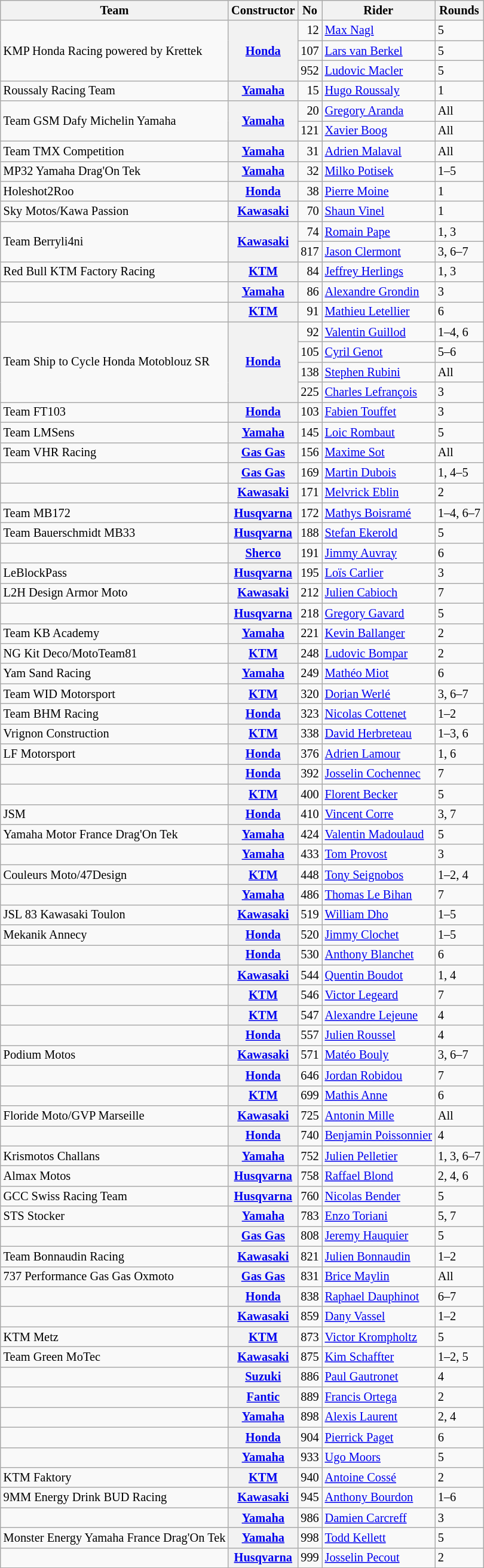<table class="wikitable" style="font-size: 85%;">
<tr>
<th>Team</th>
<th>Constructor</th>
<th>No</th>
<th>Rider</th>
<th>Rounds</th>
</tr>
<tr>
<td rowspan=3>KMP Honda Racing powered by Krettek</td>
<th rowspan=3><a href='#'>Honda</a></th>
<td align="right">12</td>
<td> <a href='#'>Max Nagl</a></td>
<td>5</td>
</tr>
<tr>
<td align="right">107</td>
<td> <a href='#'>Lars van Berkel</a></td>
<td>5</td>
</tr>
<tr>
<td align="right">952</td>
<td> <a href='#'>Ludovic Macler</a></td>
<td>5</td>
</tr>
<tr>
<td>Roussaly Racing Team</td>
<th><a href='#'>Yamaha</a></th>
<td align="right">15</td>
<td> <a href='#'>Hugo Roussaly</a></td>
<td>1</td>
</tr>
<tr>
<td rowspan=2>Team GSM Dafy Michelin Yamaha</td>
<th rowspan=2><a href='#'>Yamaha</a></th>
<td align="right">20</td>
<td> <a href='#'>Gregory Aranda</a></td>
<td>All</td>
</tr>
<tr>
<td align="right">121</td>
<td> <a href='#'>Xavier Boog</a></td>
<td>All</td>
</tr>
<tr>
<td>Team TMX Competition</td>
<th><a href='#'>Yamaha</a></th>
<td align="right">31</td>
<td> <a href='#'>Adrien Malaval</a></td>
<td>All</td>
</tr>
<tr>
<td>MP32 Yamaha Drag'On Tek</td>
<th><a href='#'>Yamaha</a></th>
<td align="right">32</td>
<td> <a href='#'>Milko Potisek</a></td>
<td>1–5</td>
</tr>
<tr>
<td>Holeshot2Roo</td>
<th><a href='#'>Honda</a></th>
<td align="right">38</td>
<td> <a href='#'>Pierre Moine</a></td>
<td>1</td>
</tr>
<tr>
<td>Sky Motos/Kawa Passion</td>
<th><a href='#'>Kawasaki</a></th>
<td align="right">70</td>
<td> <a href='#'>Shaun Vinel</a></td>
<td>1</td>
</tr>
<tr>
<td rowspan=2>Team Berryli4ni</td>
<th rowspan=2><a href='#'>Kawasaki</a></th>
<td align="right">74</td>
<td> <a href='#'>Romain Pape</a></td>
<td>1, 3</td>
</tr>
<tr>
<td align="right">817</td>
<td> <a href='#'>Jason Clermont</a></td>
<td>3, 6–7</td>
</tr>
<tr>
<td>Red Bull KTM Factory Racing</td>
<th><a href='#'>KTM</a></th>
<td align="right">84</td>
<td> <a href='#'>Jeffrey Herlings</a></td>
<td>1, 3</td>
</tr>
<tr>
<td></td>
<th><a href='#'>Yamaha</a></th>
<td align="right">86</td>
<td> <a href='#'>Alexandre Grondin</a></td>
<td>3</td>
</tr>
<tr>
<td></td>
<th><a href='#'>KTM</a></th>
<td align="right">91</td>
<td> <a href='#'>Mathieu Letellier</a></td>
<td>6</td>
</tr>
<tr>
<td rowspan=4>Team Ship to Cycle Honda Motoblouz SR</td>
<th rowspan=4><a href='#'>Honda</a></th>
<td align="right">92</td>
<td> <a href='#'>Valentin Guillod</a></td>
<td>1–4, 6</td>
</tr>
<tr>
<td align="right">105</td>
<td> <a href='#'>Cyril Genot</a></td>
<td>5–6</td>
</tr>
<tr>
<td align="right">138</td>
<td> <a href='#'>Stephen Rubini</a></td>
<td>All</td>
</tr>
<tr>
<td align="right">225</td>
<td> <a href='#'>Charles Lefrançois</a></td>
<td>3</td>
</tr>
<tr>
<td>Team FT103</td>
<th><a href='#'>Honda</a></th>
<td align="right">103</td>
<td> <a href='#'>Fabien Touffet</a></td>
<td>3</td>
</tr>
<tr>
<td>Team LMSens</td>
<th><a href='#'>Yamaha</a></th>
<td align="right">145</td>
<td> <a href='#'>Loic Rombaut</a></td>
<td>5</td>
</tr>
<tr>
<td>Team VHR Racing</td>
<th><a href='#'>Gas Gas</a></th>
<td align="right">156</td>
<td> <a href='#'>Maxime Sot</a></td>
<td>All</td>
</tr>
<tr>
<td></td>
<th><a href='#'>Gas Gas</a></th>
<td align="right">169</td>
<td> <a href='#'>Martin Dubois</a></td>
<td>1, 4–5</td>
</tr>
<tr>
<td></td>
<th><a href='#'>Kawasaki</a></th>
<td align="right">171</td>
<td> <a href='#'>Melvrick Eblin</a></td>
<td>2</td>
</tr>
<tr>
<td>Team MB172</td>
<th><a href='#'>Husqvarna</a></th>
<td align="right">172</td>
<td> <a href='#'>Mathys Boisramé</a></td>
<td>1–4, 6–7</td>
</tr>
<tr>
<td>Team Bauerschmidt MB33</td>
<th><a href='#'>Husqvarna</a></th>
<td align="right">188</td>
<td> <a href='#'>Stefan Ekerold</a></td>
<td>5</td>
</tr>
<tr>
<td></td>
<th><a href='#'>Sherco</a></th>
<td align="right">191</td>
<td> <a href='#'>Jimmy Auvray</a></td>
<td>6</td>
</tr>
<tr>
<td>LeBlockPass</td>
<th><a href='#'>Husqvarna</a></th>
<td align="right">195</td>
<td> <a href='#'>Loïs Carlier</a></td>
<td>3</td>
</tr>
<tr>
<td>L2H Design Armor Moto</td>
<th><a href='#'>Kawasaki</a></th>
<td align="right">212</td>
<td> <a href='#'>Julien Cabioch</a></td>
<td>7</td>
</tr>
<tr>
<td></td>
<th><a href='#'>Husqvarna</a></th>
<td align="right">218</td>
<td> <a href='#'>Gregory Gavard</a></td>
<td>5</td>
</tr>
<tr>
<td>Team KB Academy</td>
<th><a href='#'>Yamaha</a></th>
<td align="right">221</td>
<td> <a href='#'>Kevin Ballanger</a></td>
<td>2</td>
</tr>
<tr>
<td>NG Kit Deco/MotoTeam81</td>
<th><a href='#'>KTM</a></th>
<td align="right">248</td>
<td> <a href='#'>Ludovic Bompar</a></td>
<td>2</td>
</tr>
<tr>
<td>Yam Sand Racing</td>
<th><a href='#'>Yamaha</a></th>
<td align="right">249</td>
<td> <a href='#'>Mathéo Miot</a></td>
<td>6</td>
</tr>
<tr>
<td>Team WID Motorsport</td>
<th><a href='#'>KTM</a></th>
<td align="right">320</td>
<td> <a href='#'>Dorian Werlé</a></td>
<td>3, 6–7</td>
</tr>
<tr>
<td>Team BHM Racing</td>
<th><a href='#'>Honda</a></th>
<td align="right">323</td>
<td> <a href='#'>Nicolas Cottenet</a></td>
<td>1–2</td>
</tr>
<tr>
<td>Vrignon Construction</td>
<th><a href='#'>KTM</a></th>
<td align="right">338</td>
<td> <a href='#'>David Herbreteau</a></td>
<td>1–3, 6</td>
</tr>
<tr>
<td>LF Motorsport</td>
<th><a href='#'>Honda</a></th>
<td align="right">376</td>
<td> <a href='#'>Adrien Lamour</a></td>
<td>1, 6</td>
</tr>
<tr>
<td></td>
<th><a href='#'>Honda</a></th>
<td align="right">392</td>
<td> <a href='#'>Josselin Cochennec</a></td>
<td>7</td>
</tr>
<tr>
<td></td>
<th><a href='#'>KTM</a></th>
<td align="right">400</td>
<td> <a href='#'>Florent Becker</a></td>
<td>5</td>
</tr>
<tr>
<td>JSM</td>
<th><a href='#'>Honda</a></th>
<td align="right">410</td>
<td> <a href='#'>Vincent Corre</a></td>
<td>3, 7</td>
</tr>
<tr>
<td>Yamaha Motor France Drag'On Tek</td>
<th><a href='#'>Yamaha</a></th>
<td align="right">424</td>
<td> <a href='#'>Valentin Madoulaud</a></td>
<td>5</td>
</tr>
<tr>
<td></td>
<th><a href='#'>Yamaha</a></th>
<td align="right">433</td>
<td> <a href='#'>Tom Provost</a></td>
<td>3</td>
</tr>
<tr>
<td>Couleurs Moto/47Design</td>
<th><a href='#'>KTM</a></th>
<td align="right">448</td>
<td> <a href='#'>Tony Seignobos</a></td>
<td>1–2, 4</td>
</tr>
<tr>
<td></td>
<th><a href='#'>Yamaha</a></th>
<td align="right">486</td>
<td> <a href='#'>Thomas Le Bihan</a></td>
<td>7</td>
</tr>
<tr>
<td>JSL 83 Kawasaki Toulon</td>
<th><a href='#'>Kawasaki</a></th>
<td align="right">519</td>
<td> <a href='#'>William Dho</a></td>
<td>1–5</td>
</tr>
<tr>
<td>Mekanik Annecy</td>
<th><a href='#'>Honda</a></th>
<td align="right">520</td>
<td> <a href='#'>Jimmy Clochet</a></td>
<td>1–5</td>
</tr>
<tr>
<td></td>
<th><a href='#'>Honda</a></th>
<td align="right">530</td>
<td> <a href='#'>Anthony Blanchet</a></td>
<td>6</td>
</tr>
<tr>
<td></td>
<th><a href='#'>Kawasaki</a></th>
<td align="right">544</td>
<td> <a href='#'>Quentin Boudot</a></td>
<td>1, 4</td>
</tr>
<tr>
<td></td>
<th><a href='#'>KTM</a></th>
<td align="right">546</td>
<td> <a href='#'>Victor Legeard</a></td>
<td>7</td>
</tr>
<tr>
<td></td>
<th><a href='#'>KTM</a></th>
<td align="right">547</td>
<td> <a href='#'>Alexandre Lejeune</a></td>
<td>4</td>
</tr>
<tr>
<td></td>
<th><a href='#'>Honda</a></th>
<td align="right">557</td>
<td> <a href='#'>Julien Roussel</a></td>
<td>4</td>
</tr>
<tr>
<td>Podium Motos</td>
<th><a href='#'>Kawasaki</a></th>
<td align="right">571</td>
<td> <a href='#'>Matéo Bouly</a></td>
<td>3, 6–7</td>
</tr>
<tr>
<td></td>
<th><a href='#'>Honda</a></th>
<td align="right">646</td>
<td> <a href='#'>Jordan Robidou</a></td>
<td>7</td>
</tr>
<tr>
<td></td>
<th><a href='#'>KTM</a></th>
<td align="right">699</td>
<td> <a href='#'>Mathis Anne</a></td>
<td>6</td>
</tr>
<tr>
<td>Floride Moto/GVP Marseille</td>
<th><a href='#'>Kawasaki</a></th>
<td align="right">725</td>
<td> <a href='#'>Antonin Mille</a></td>
<td>All</td>
</tr>
<tr>
<td></td>
<th><a href='#'>Honda</a></th>
<td align="right">740</td>
<td> <a href='#'>Benjamin Poissonnier</a></td>
<td>4</td>
</tr>
<tr>
<td>Krismotos Challans</td>
<th><a href='#'>Yamaha</a></th>
<td align="right">752</td>
<td> <a href='#'>Julien Pelletier</a></td>
<td>1, 3, 6–7</td>
</tr>
<tr>
<td>Almax Motos</td>
<th><a href='#'>Husqvarna</a></th>
<td align="right">758</td>
<td> <a href='#'>Raffael Blond</a></td>
<td>2, 4, 6</td>
</tr>
<tr>
<td>GCC Swiss Racing Team</td>
<th><a href='#'>Husqvarna</a></th>
<td align="right">760</td>
<td> <a href='#'>Nicolas Bender</a></td>
<td>5</td>
</tr>
<tr>
<td>STS Stocker</td>
<th><a href='#'>Yamaha</a></th>
<td align="right">783</td>
<td> <a href='#'>Enzo Toriani</a></td>
<td>5, 7</td>
</tr>
<tr>
<td></td>
<th><a href='#'>Gas Gas</a></th>
<td align="right">808</td>
<td> <a href='#'>Jeremy Hauquier</a></td>
<td>5</td>
</tr>
<tr>
<td>Team Bonnaudin Racing</td>
<th><a href='#'>Kawasaki</a></th>
<td align="right">821</td>
<td> <a href='#'>Julien Bonnaudin</a></td>
<td>1–2</td>
</tr>
<tr>
<td>737 Performance Gas Gas Oxmoto</td>
<th><a href='#'>Gas Gas</a></th>
<td align="right">831</td>
<td> <a href='#'>Brice Maylin</a></td>
<td>All</td>
</tr>
<tr>
<td></td>
<th><a href='#'>Honda</a></th>
<td align="right">838</td>
<td> <a href='#'>Raphael Dauphinot</a></td>
<td>6–7</td>
</tr>
<tr>
<td></td>
<th><a href='#'>Kawasaki</a></th>
<td align="right">859</td>
<td> <a href='#'>Dany Vassel</a></td>
<td>1–2</td>
</tr>
<tr>
<td>KTM Metz</td>
<th><a href='#'>KTM</a></th>
<td align="right">873</td>
<td> <a href='#'>Victor Krompholtz</a></td>
<td>5</td>
</tr>
<tr>
<td>Team Green MoTec</td>
<th><a href='#'>Kawasaki</a></th>
<td align="right">875</td>
<td> <a href='#'>Kim Schaffter</a></td>
<td>1–2, 5</td>
</tr>
<tr>
<td></td>
<th><a href='#'>Suzuki</a></th>
<td align="right">886</td>
<td> <a href='#'>Paul Gautronet</a></td>
<td>4</td>
</tr>
<tr>
<td></td>
<th><a href='#'>Fantic</a></th>
<td align="right">889</td>
<td> <a href='#'>Francis Ortega</a></td>
<td>2</td>
</tr>
<tr>
<td></td>
<th><a href='#'>Yamaha</a></th>
<td align="right">898</td>
<td> <a href='#'>Alexis Laurent</a></td>
<td>2, 4</td>
</tr>
<tr>
<td></td>
<th><a href='#'>Honda</a></th>
<td align="right">904</td>
<td> <a href='#'>Pierrick Paget</a></td>
<td>6</td>
</tr>
<tr>
<td></td>
<th><a href='#'>Yamaha</a></th>
<td align="right">933</td>
<td> <a href='#'>Ugo Moors</a></td>
<td>5</td>
</tr>
<tr>
<td>KTM Faktory</td>
<th><a href='#'>KTM</a></th>
<td align="right">940</td>
<td> <a href='#'>Antoine Cossé</a></td>
<td>2</td>
</tr>
<tr>
<td>9MM Energy Drink BUD Racing</td>
<th><a href='#'>Kawasaki</a></th>
<td align="right">945</td>
<td> <a href='#'>Anthony Bourdon</a></td>
<td>1–6</td>
</tr>
<tr>
<td></td>
<th><a href='#'>Yamaha</a></th>
<td align="right">986</td>
<td> <a href='#'>Damien Carcreff</a></td>
<td>3</td>
</tr>
<tr>
<td>Monster Energy Yamaha France Drag'On Tek</td>
<th><a href='#'>Yamaha</a></th>
<td align="right">998</td>
<td> <a href='#'>Todd Kellett</a></td>
<td>5</td>
</tr>
<tr>
<td></td>
<th><a href='#'>Husqvarna</a></th>
<td align="right">999</td>
<td> <a href='#'>Josselin Pecout</a></td>
<td>2</td>
</tr>
<tr>
</tr>
</table>
